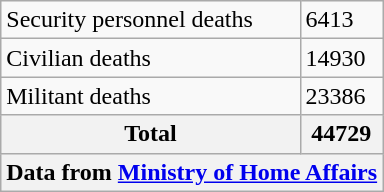<table class="wikitable">
<tr>
<td>Security personnel deaths</td>
<td>6413</td>
</tr>
<tr>
<td>Civilian deaths</td>
<td>14930</td>
</tr>
<tr>
<td>Militant deaths</td>
<td>23386</td>
</tr>
<tr>
<th><strong>Total</strong></th>
<th>44729</th>
</tr>
<tr>
<th colspan="2">Data from <a href='#'>Ministry of Home Affairs</a></th>
</tr>
</table>
